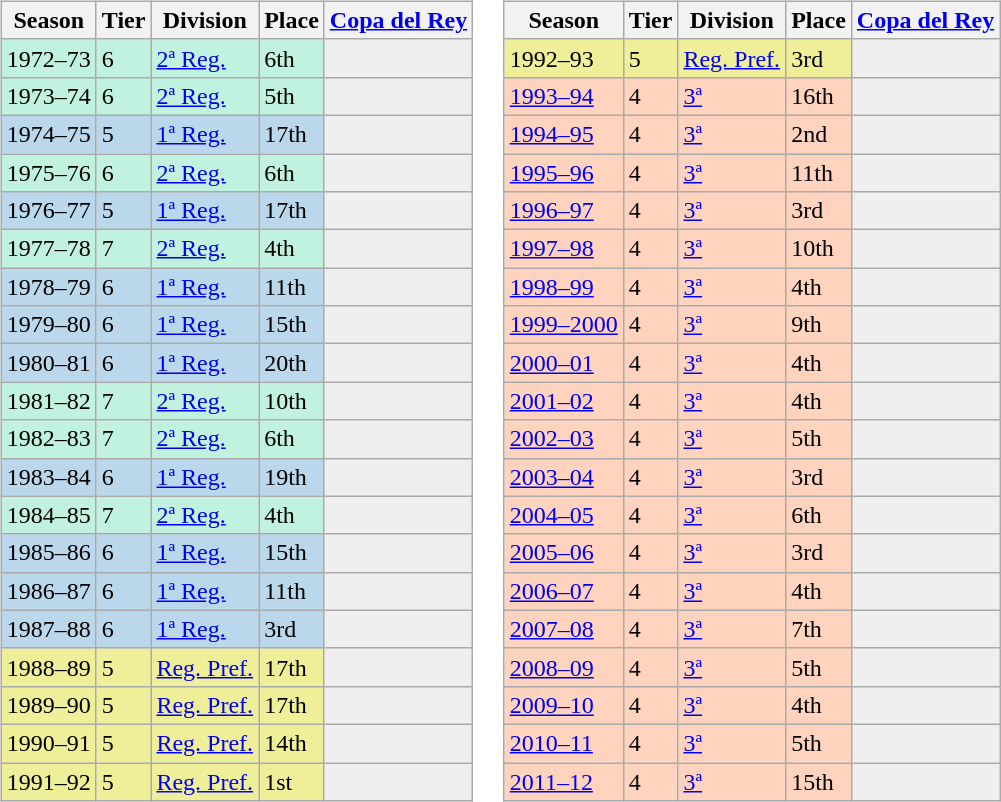<table>
<tr>
<td valign="top" width=0%><br><table class="wikitable">
<tr style="background:#f0f6fa;">
<th>Season</th>
<th>Tier</th>
<th>Division</th>
<th>Place</th>
<th><a href='#'>Copa del Rey</a></th>
</tr>
<tr>
<td style="background:#C0F2DF;">1972–73</td>
<td style="background:#C0F2DF;">6</td>
<td style="background:#C0F2DF;"><a href='#'>2ª Reg.</a></td>
<td style="background:#C0F2DF;">6th</td>
<th style="background:#efefef;"></th>
</tr>
<tr>
<td style="background:#C0F2DF;">1973–74</td>
<td style="background:#C0F2DF;">6</td>
<td style="background:#C0F2DF;"><a href='#'>2ª Reg.</a></td>
<td style="background:#C0F2DF;">5th</td>
<th style="background:#efefef;"></th>
</tr>
<tr>
<td style="background:#BBD7EC;">1974–75</td>
<td style="background:#BBD7EC;">5</td>
<td style="background:#BBD7EC;"><a href='#'>1ª Reg.</a></td>
<td style="background:#BBD7EC;">17th</td>
<th style="background:#efefef;"></th>
</tr>
<tr>
<td style="background:#C0F2DF;">1975–76</td>
<td style="background:#C0F2DF;">6</td>
<td style="background:#C0F2DF;"><a href='#'>2ª Reg.</a></td>
<td style="background:#C0F2DF;">6th</td>
<th style="background:#efefef;"></th>
</tr>
<tr>
<td style="background:#BBD7EC;">1976–77</td>
<td style="background:#BBD7EC;">5</td>
<td style="background:#BBD7EC;"><a href='#'>1ª Reg.</a></td>
<td style="background:#BBD7EC;">17th</td>
<th style="background:#efefef;"></th>
</tr>
<tr>
<td style="background:#C0F2DF;">1977–78</td>
<td style="background:#C0F2DF;">7</td>
<td style="background:#C0F2DF;"><a href='#'>2ª Reg.</a></td>
<td style="background:#C0F2DF;">4th</td>
<th style="background:#efefef;"></th>
</tr>
<tr>
<td style="background:#BBD7EC;">1978–79</td>
<td style="background:#BBD7EC;">6</td>
<td style="background:#BBD7EC;"><a href='#'>1ª Reg.</a></td>
<td style="background:#BBD7EC;">11th</td>
<th style="background:#efefef;"></th>
</tr>
<tr>
<td style="background:#BBD7EC;">1979–80</td>
<td style="background:#BBD7EC;">6</td>
<td style="background:#BBD7EC;"><a href='#'>1ª Reg.</a></td>
<td style="background:#BBD7EC;">15th</td>
<th style="background:#efefef;"></th>
</tr>
<tr>
<td style="background:#BBD7EC;">1980–81</td>
<td style="background:#BBD7EC;">6</td>
<td style="background:#BBD7EC;"><a href='#'>1ª Reg.</a></td>
<td style="background:#BBD7EC;">20th</td>
<th style="background:#efefef;"></th>
</tr>
<tr>
<td style="background:#C0F2DF;">1981–82</td>
<td style="background:#C0F2DF;">7</td>
<td style="background:#C0F2DF;"><a href='#'>2ª Reg.</a></td>
<td style="background:#C0F2DF;">10th</td>
<th style="background:#efefef;"></th>
</tr>
<tr>
<td style="background:#C0F2DF;">1982–83</td>
<td style="background:#C0F2DF;">7</td>
<td style="background:#C0F2DF;"><a href='#'>2ª Reg.</a></td>
<td style="background:#C0F2DF;">6th</td>
<th style="background:#efefef;"></th>
</tr>
<tr>
<td style="background:#BBD7EC;">1983–84</td>
<td style="background:#BBD7EC;">6</td>
<td style="background:#BBD7EC;"><a href='#'>1ª Reg.</a></td>
<td style="background:#BBD7EC;">19th</td>
<th style="background:#efefef;"></th>
</tr>
<tr>
<td style="background:#C0F2DF;">1984–85</td>
<td style="background:#C0F2DF;">7</td>
<td style="background:#C0F2DF;"><a href='#'>2ª Reg.</a></td>
<td style="background:#C0F2DF;">4th</td>
<th style="background:#efefef;"></th>
</tr>
<tr>
<td style="background:#BBD7EC;">1985–86</td>
<td style="background:#BBD7EC;">6</td>
<td style="background:#BBD7EC;"><a href='#'>1ª Reg.</a></td>
<td style="background:#BBD7EC;">15th</td>
<th style="background:#efefef;"></th>
</tr>
<tr>
<td style="background:#BBD7EC;">1986–87</td>
<td style="background:#BBD7EC;">6</td>
<td style="background:#BBD7EC;"><a href='#'>1ª Reg.</a></td>
<td style="background:#BBD7EC;">11th</td>
<th style="background:#efefef;"></th>
</tr>
<tr>
<td style="background:#BBD7EC;">1987–88</td>
<td style="background:#BBD7EC;">6</td>
<td style="background:#BBD7EC;"><a href='#'>1ª Reg.</a></td>
<td style="background:#BBD7EC;">3rd</td>
<th style="background:#efefef;"></th>
</tr>
<tr>
<td style="background:#EFEF99;">1988–89</td>
<td style="background:#EFEF99;">5</td>
<td style="background:#EFEF99;"><a href='#'>Reg. Pref.</a></td>
<td style="background:#EFEF99;">17th</td>
<th style="background:#efefef;"></th>
</tr>
<tr>
<td style="background:#EFEF99;">1989–90</td>
<td style="background:#EFEF99;">5</td>
<td style="background:#EFEF99;"><a href='#'>Reg. Pref.</a></td>
<td style="background:#EFEF99;">17th</td>
<th style="background:#efefef;"></th>
</tr>
<tr>
<td style="background:#EFEF99;">1990–91</td>
<td style="background:#EFEF99;">5</td>
<td style="background:#EFEF99;"><a href='#'>Reg. Pref.</a></td>
<td style="background:#EFEF99;">14th</td>
<th style="background:#efefef;"></th>
</tr>
<tr>
<td style="background:#EFEF99;">1991–92</td>
<td style="background:#EFEF99;">5</td>
<td style="background:#EFEF99;"><a href='#'>Reg. Pref.</a></td>
<td style="background:#EFEF99;">1st</td>
<th style="background:#efefef;"></th>
</tr>
</table>
</td>
<td valign="top" width=0%><br><table class="wikitable">
<tr style="background:#f0f6fa;">
<th>Season</th>
<th>Tier</th>
<th>Division</th>
<th>Place</th>
<th><a href='#'>Copa del Rey</a></th>
</tr>
<tr>
<td style="background:#EFEF99;">1992–93</td>
<td style="background:#EFEF99;">5</td>
<td style="background:#EFEF99;"><a href='#'>Reg. Pref.</a></td>
<td style="background:#EFEF99;">3rd</td>
<th style="background:#efefef;"></th>
</tr>
<tr>
<td style="background:#FFD3BD;"><a href='#'>1993–94</a></td>
<td style="background:#FFD3BD;">4</td>
<td style="background:#FFD3BD;"><a href='#'>3ª</a></td>
<td style="background:#FFD3BD;">16th</td>
<td style="background:#efefef;"></td>
</tr>
<tr>
<td style="background:#FFD3BD;"><a href='#'>1994–95</a></td>
<td style="background:#FFD3BD;">4</td>
<td style="background:#FFD3BD;"><a href='#'>3ª</a></td>
<td style="background:#FFD3BD;">2nd</td>
<td style="background:#efefef;"></td>
</tr>
<tr>
<td style="background:#FFD3BD;"><a href='#'>1995–96</a></td>
<td style="background:#FFD3BD;">4</td>
<td style="background:#FFD3BD;"><a href='#'>3ª</a></td>
<td style="background:#FFD3BD;">11th</td>
<th style="background:#efefef;"></th>
</tr>
<tr>
<td style="background:#FFD3BD;"><a href='#'>1996–97</a></td>
<td style="background:#FFD3BD;">4</td>
<td style="background:#FFD3BD;"><a href='#'>3ª</a></td>
<td style="background:#FFD3BD;">3rd</td>
<th style="background:#efefef;"></th>
</tr>
<tr>
<td style="background:#FFD3BD;"><a href='#'>1997–98</a></td>
<td style="background:#FFD3BD;">4</td>
<td style="background:#FFD3BD;"><a href='#'>3ª</a></td>
<td style="background:#FFD3BD;">10th</td>
<th style="background:#efefef;"></th>
</tr>
<tr>
<td style="background:#FFD3BD;"><a href='#'>1998–99</a></td>
<td style="background:#FFD3BD;">4</td>
<td style="background:#FFD3BD;"><a href='#'>3ª</a></td>
<td style="background:#FFD3BD;">4th</td>
<th style="background:#efefef;"></th>
</tr>
<tr>
<td style="background:#FFD3BD;"><a href='#'>1999–2000</a></td>
<td style="background:#FFD3BD;">4</td>
<td style="background:#FFD3BD;"><a href='#'>3ª</a></td>
<td style="background:#FFD3BD;">9th</td>
<td style="background:#efefef;"></td>
</tr>
<tr>
<td style="background:#FFD3BD;"><a href='#'>2000–01</a></td>
<td style="background:#FFD3BD;">4</td>
<td style="background:#FFD3BD;"><a href='#'>3ª</a></td>
<td style="background:#FFD3BD;">4th</td>
<th style="background:#efefef;"></th>
</tr>
<tr>
<td style="background:#FFD3BD;"><a href='#'>2001–02</a></td>
<td style="background:#FFD3BD;">4</td>
<td style="background:#FFD3BD;"><a href='#'>3ª</a></td>
<td style="background:#FFD3BD;">4th</td>
<th style="background:#efefef;"></th>
</tr>
<tr>
<td style="background:#FFD3BD;"><a href='#'>2002–03</a></td>
<td style="background:#FFD3BD;">4</td>
<td style="background:#FFD3BD;"><a href='#'>3ª</a></td>
<td style="background:#FFD3BD;">5th</td>
<th style="background:#efefef;"></th>
</tr>
<tr>
<td style="background:#FFD3BD;"><a href='#'>2003–04</a></td>
<td style="background:#FFD3BD;">4</td>
<td style="background:#FFD3BD;"><a href='#'>3ª</a></td>
<td style="background:#FFD3BD;">3rd</td>
<td style="background:#efefef;"></td>
</tr>
<tr>
<td style="background:#FFD3BD;"><a href='#'>2004–05</a></td>
<td style="background:#FFD3BD;">4</td>
<td style="background:#FFD3BD;"><a href='#'>3ª</a></td>
<td style="background:#FFD3BD;">6th</td>
<td style="background:#efefef;"></td>
</tr>
<tr>
<td style="background:#FFD3BD;"><a href='#'>2005–06</a></td>
<td style="background:#FFD3BD;">4</td>
<td style="background:#FFD3BD;"><a href='#'>3ª</a></td>
<td style="background:#FFD3BD;">3rd</td>
<td style="background:#efefef;"></td>
</tr>
<tr>
<td style="background:#FFD3BD;"><a href='#'>2006–07</a></td>
<td style="background:#FFD3BD;">4</td>
<td style="background:#FFD3BD;"><a href='#'>3ª</a></td>
<td style="background:#FFD3BD;">4th</td>
<th style="background:#efefef;"></th>
</tr>
<tr>
<td style="background:#FFD3BD;"><a href='#'>2007–08</a></td>
<td style="background:#FFD3BD;">4</td>
<td style="background:#FFD3BD;"><a href='#'>3ª</a></td>
<td style="background:#FFD3BD;">7th</td>
<th style="background:#efefef;"></th>
</tr>
<tr>
<td style="background:#FFD3BD;"><a href='#'>2008–09</a></td>
<td style="background:#FFD3BD;">4</td>
<td style="background:#FFD3BD;"><a href='#'>3ª</a></td>
<td style="background:#FFD3BD;">5th</td>
<td style="background:#efefef;"></td>
</tr>
<tr>
<td style="background:#FFD3BD;"><a href='#'>2009–10</a></td>
<td style="background:#FFD3BD;">4</td>
<td style="background:#FFD3BD;"><a href='#'>3ª</a></td>
<td style="background:#FFD3BD;">4th</td>
<td style="background:#efefef;"></td>
</tr>
<tr>
<td style="background:#FFD3BD;"><a href='#'>2010–11</a></td>
<td style="background:#FFD3BD;">4</td>
<td style="background:#FFD3BD;"><a href='#'>3ª</a></td>
<td style="background:#FFD3BD;">5th</td>
<td style="background:#efefef;"></td>
</tr>
<tr>
<td style="background:#FFD3BD;"><a href='#'>2011–12</a></td>
<td style="background:#FFD3BD;">4</td>
<td style="background:#FFD3BD;"><a href='#'>3ª</a></td>
<td style="background:#FFD3BD;">15th</td>
<td style="background:#efefef;"></td>
</tr>
</table>
</td>
</tr>
</table>
